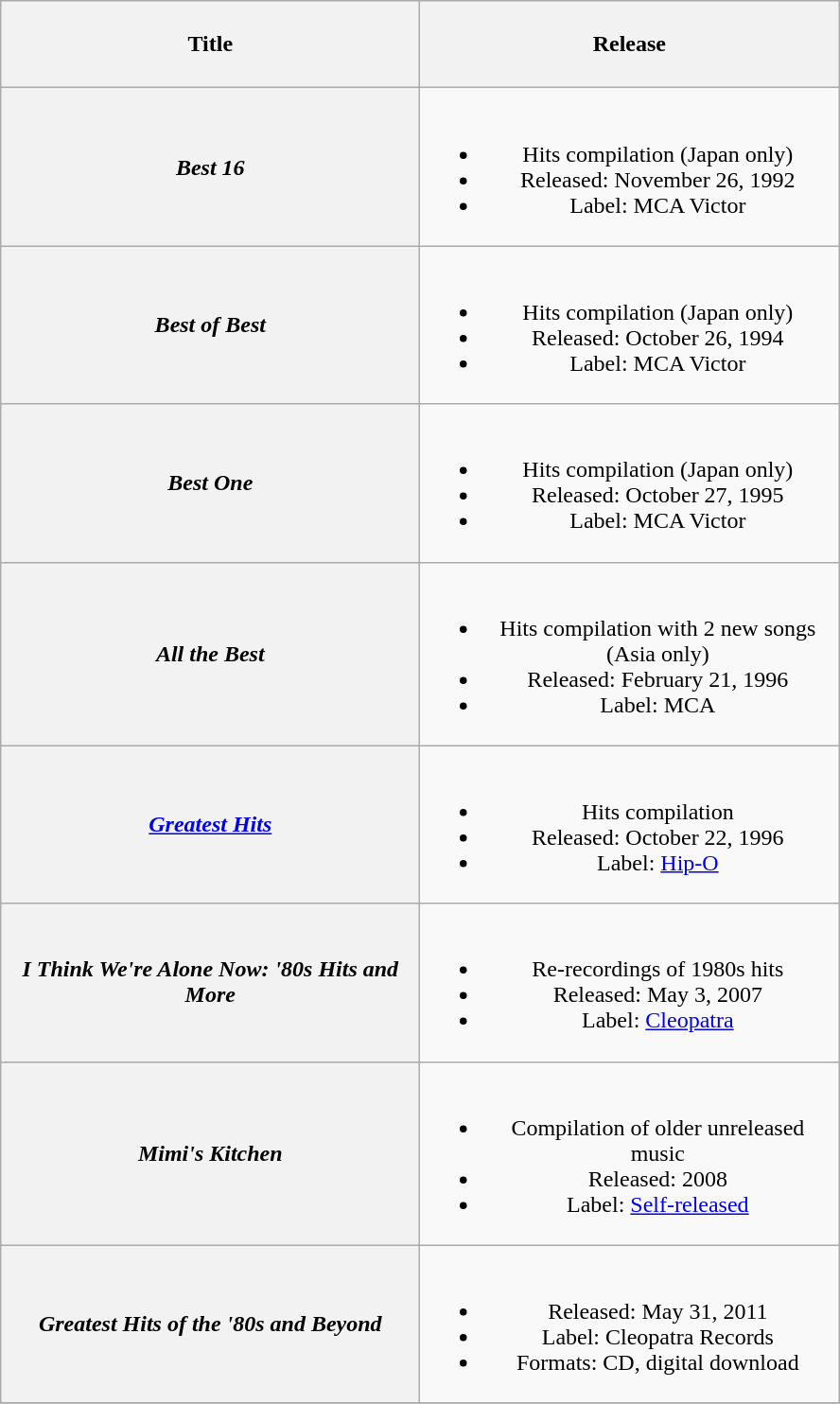<table class="wikitable plainrowheaders" style="text-align:center;">
<tr>
<th scope="col" rowspan="1" style="width:18em;"><br>Title<br><br></th>
<th scope="col" rowspan="1" style="width:18em;"><br>Release<br><br></th>
</tr>
<tr>
<th scope="row"><em>Best 16</em></th>
<td><br><ul><li>Hits compilation (Japan only)</li><li>Released: November 26, 1992</li><li>Label: MCA Victor</li></ul></td>
</tr>
<tr>
<th scope="row"><em>Best of Best</em></th>
<td><br><ul><li>Hits compilation (Japan only)</li><li>Released: October 26, 1994</li><li>Label: MCA Victor</li></ul></td>
</tr>
<tr>
<th scope="row"><em>Best One</em></th>
<td><br><ul><li>Hits compilation (Japan only)</li><li>Released: October 27, 1995</li><li>Label: MCA Victor</li></ul></td>
</tr>
<tr>
<th scope="row"><em>All the Best</em></th>
<td><br><ul><li>Hits compilation with 2 new songs <br>(Asia only)</li><li>Released: February 21, 1996</li><li>Label: MCA</li></ul></td>
</tr>
<tr>
<th scope="row"><em><a href='#'>Greatest Hits</a></em></th>
<td><br><ul><li>Hits compilation</li><li>Released: October 22, 1996</li><li>Label: <a href='#'>Hip-O</a></li></ul></td>
</tr>
<tr>
<th scope="row"><em>I Think We're Alone Now: '80s Hits and More</em></th>
<td><br><ul><li>Re-recordings of 1980s hits</li><li>Released: May 3, 2007</li><li>Label: <a href='#'>Cleopatra</a></li></ul></td>
</tr>
<tr>
<th scope="row"><em>Mimi's Kitchen</em></th>
<td><br><ul><li>Compilation of older unreleased music</li><li>Released: 2008</li><li>Label: <a href='#'>Self-released</a></li></ul></td>
</tr>
<tr>
<th scope="row"><em>Greatest Hits of the '80s and Beyond</em></th>
<td><br><ul><li>Released: May 31, 2011</li><li>Label: Cleopatra Records</li><li>Formats: CD, digital download</li></ul></td>
</tr>
<tr>
</tr>
</table>
